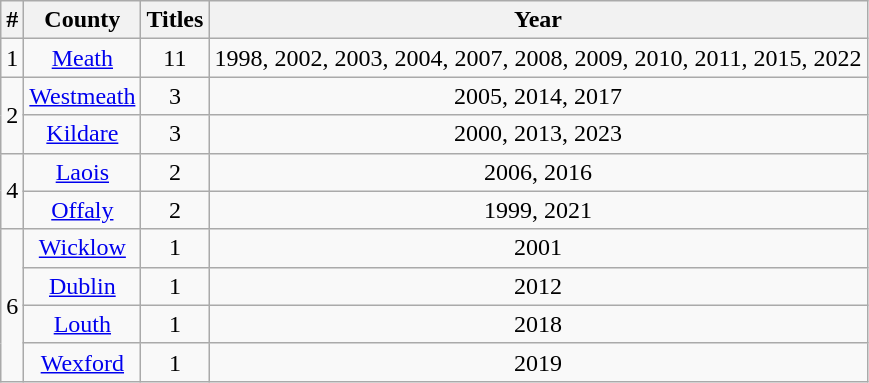<table class="wikitable" style="text-align:center;">
<tr>
<th>#</th>
<th>County</th>
<th>Titles</th>
<th>Year</th>
</tr>
<tr>
<td>1</td>
<td><a href='#'>Meath</a></td>
<td>11</td>
<td>1998, 2002, 2003, 2004, 2007, 2008, 2009, 2010, 2011, 2015, 2022</td>
</tr>
<tr>
<td rowspan="2">2</td>
<td><a href='#'>Westmeath</a></td>
<td>3</td>
<td>2005, 2014, 2017</td>
</tr>
<tr>
<td><a href='#'>Kildare</a></td>
<td>3</td>
<td>2000, 2013, 2023</td>
</tr>
<tr>
<td rowspan="2">4</td>
<td><a href='#'>Laois</a></td>
<td>2</td>
<td>2006, 2016</td>
</tr>
<tr>
<td><a href='#'>Offaly</a></td>
<td>2</td>
<td>1999, 2021</td>
</tr>
<tr>
<td rowspan="4">6</td>
<td><a href='#'>Wicklow</a></td>
<td>1</td>
<td>2001</td>
</tr>
<tr>
<td><a href='#'>Dublin</a></td>
<td>1</td>
<td>2012</td>
</tr>
<tr>
<td><a href='#'>Louth</a></td>
<td>1</td>
<td>2018</td>
</tr>
<tr>
<td><a href='#'>Wexford</a></td>
<td>1</td>
<td>2019</td>
</tr>
</table>
